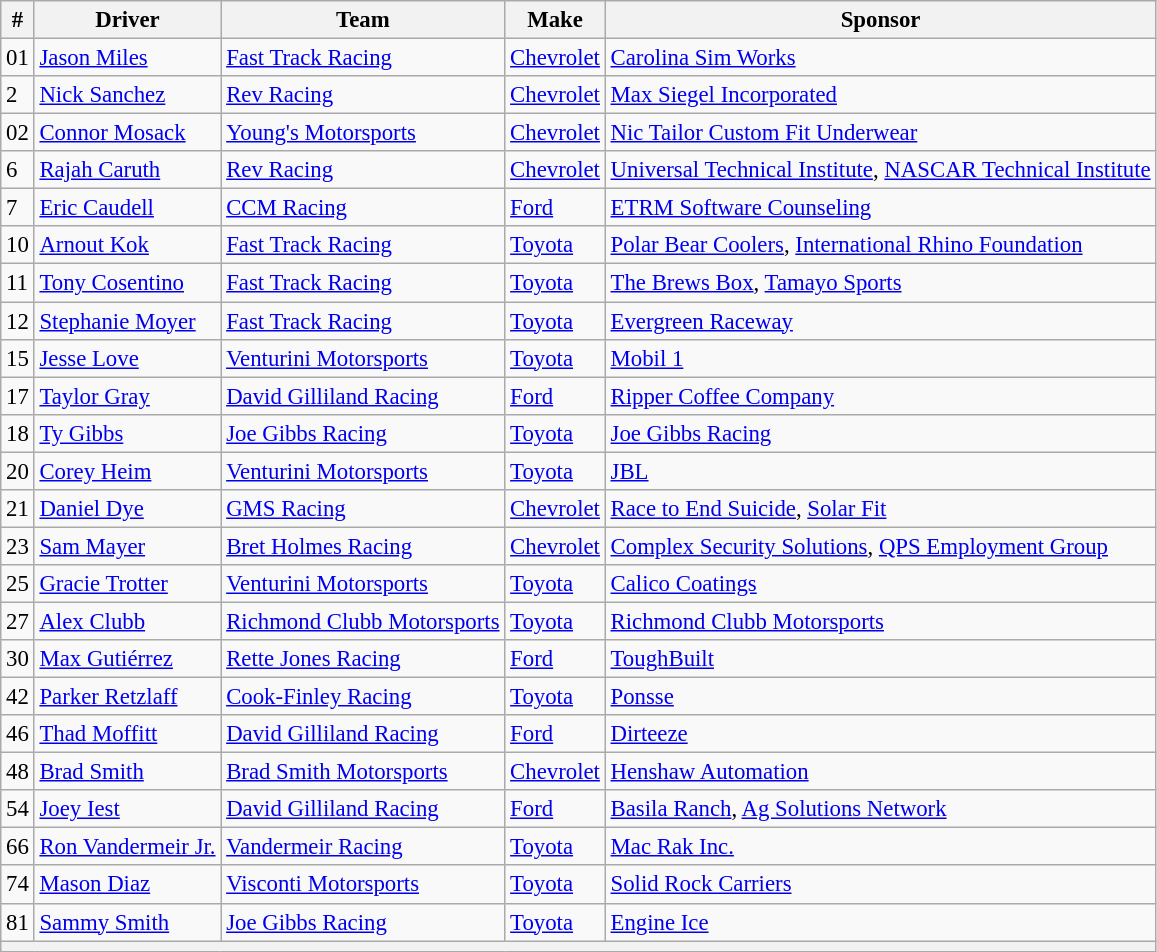<table class="wikitable" style="font-size:95%">
<tr>
<th>#</th>
<th>Driver</th>
<th>Team</th>
<th>Make</th>
<th>Sponsor</th>
</tr>
<tr>
<td>01</td>
<td><a href='#'>Jason Miles</a></td>
<td><a href='#'>Fast Track Racing</a></td>
<td><a href='#'>Chevrolet</a></td>
<td><a href='#'>Carolina Sim Works</a></td>
</tr>
<tr>
<td>2</td>
<td><a href='#'>Nick Sanchez</a></td>
<td><a href='#'>Rev Racing</a></td>
<td><a href='#'>Chevrolet</a></td>
<td><a href='#'>Max Siegel Incorporated</a></td>
</tr>
<tr>
<td>02</td>
<td><a href='#'>Connor Mosack</a></td>
<td><a href='#'>Young's Motorsports</a></td>
<td><a href='#'>Chevrolet</a></td>
<td><a href='#'>Nic Tailor Custom Fit Underwear</a></td>
</tr>
<tr>
<td>6</td>
<td><a href='#'>Rajah Caruth</a></td>
<td><a href='#'>Rev Racing</a></td>
<td><a href='#'>Chevrolet</a></td>
<td><a href='#'>Universal Technical Institute</a>, <a href='#'>NASCAR Technical Institute</a></td>
</tr>
<tr>
<td>7</td>
<td><a href='#'>Eric Caudell</a></td>
<td><a href='#'>CCM Racing</a></td>
<td><a href='#'>Ford</a></td>
<td><a href='#'>ETRM Software Counseling</a></td>
</tr>
<tr>
<td>10</td>
<td><a href='#'>Arnout Kok</a></td>
<td><a href='#'>Fast Track Racing</a></td>
<td><a href='#'>Toyota</a></td>
<td><a href='#'>Polar Bear Coolers</a>, <a href='#'>International Rhino Foundation</a></td>
</tr>
<tr>
<td>11</td>
<td><a href='#'>Tony Cosentino</a></td>
<td><a href='#'>Fast Track Racing</a></td>
<td><a href='#'>Toyota</a></td>
<td><a href='#'>The Brews Box</a>, <a href='#'>Tamayo Sports</a></td>
</tr>
<tr>
<td>12</td>
<td><a href='#'>Stephanie Moyer</a></td>
<td><a href='#'>Fast Track Racing</a></td>
<td><a href='#'>Toyota</a></td>
<td><a href='#'>Evergreen Raceway</a></td>
</tr>
<tr>
<td>15</td>
<td><a href='#'>Jesse Love</a></td>
<td><a href='#'>Venturini Motorsports</a></td>
<td><a href='#'>Toyota</a></td>
<td><a href='#'>Mobil 1</a></td>
</tr>
<tr>
<td>17</td>
<td><a href='#'>Taylor Gray</a></td>
<td><a href='#'>David Gilliland Racing</a></td>
<td><a href='#'>Ford</a></td>
<td><a href='#'>Ripper Coffee Company</a></td>
</tr>
<tr>
<td>18</td>
<td><a href='#'>Ty Gibbs</a></td>
<td><a href='#'>Joe Gibbs Racing</a></td>
<td><a href='#'>Toyota</a></td>
<td><a href='#'>Joe Gibbs Racing</a></td>
</tr>
<tr>
<td>20</td>
<td><a href='#'>Corey Heim</a></td>
<td><a href='#'>Venturini Motorsports</a></td>
<td><a href='#'>Toyota</a></td>
<td><a href='#'>JBL</a></td>
</tr>
<tr>
<td>21</td>
<td><a href='#'>Daniel Dye</a></td>
<td><a href='#'>GMS Racing</a></td>
<td><a href='#'>Chevrolet</a></td>
<td><a href='#'>Race to End Suicide</a>, <a href='#'>Solar Fit</a></td>
</tr>
<tr>
<td>23</td>
<td><a href='#'>Sam Mayer</a></td>
<td><a href='#'>Bret Holmes Racing</a></td>
<td><a href='#'>Chevrolet</a></td>
<td><a href='#'>Complex Security Solutions</a>, <a href='#'>QPS Employment Group</a></td>
</tr>
<tr>
<td>25</td>
<td><a href='#'>Gracie Trotter</a></td>
<td><a href='#'>Venturini Motorsports</a></td>
<td><a href='#'>Toyota</a></td>
<td><a href='#'>Calico Coatings</a></td>
</tr>
<tr>
<td>27</td>
<td><a href='#'>Alex Clubb</a></td>
<td><a href='#'>Richmond Clubb Motorsports</a></td>
<td><a href='#'>Toyota</a></td>
<td><a href='#'>Richmond Clubb Motorsports</a></td>
</tr>
<tr>
<td>30</td>
<td><a href='#'>Max Gutiérrez</a></td>
<td><a href='#'>Rette Jones Racing</a></td>
<td><a href='#'>Ford</a></td>
<td><a href='#'>ToughBuilt</a></td>
</tr>
<tr>
<td>42</td>
<td><a href='#'>Parker Retzlaff</a></td>
<td><a href='#'>Cook-Finley Racing</a></td>
<td><a href='#'>Toyota</a></td>
<td><a href='#'>Ponsse</a></td>
</tr>
<tr>
<td>46</td>
<td><a href='#'>Thad Moffitt</a></td>
<td><a href='#'>David Gilliland Racing</a></td>
<td><a href='#'>Ford</a></td>
<td><a href='#'>Dirteeze</a></td>
</tr>
<tr>
<td>48</td>
<td><a href='#'>Brad Smith</a></td>
<td><a href='#'>Brad Smith Motorsports</a></td>
<td><a href='#'>Chevrolet</a></td>
<td><a href='#'>Henshaw Automation</a></td>
</tr>
<tr>
<td>54</td>
<td><a href='#'>Joey Iest</a></td>
<td><a href='#'>David Gilliland Racing</a></td>
<td><a href='#'>Ford</a></td>
<td><a href='#'>Basila Ranch</a>, <a href='#'>Ag Solutions Network</a></td>
</tr>
<tr>
<td>66</td>
<td><a href='#'>Ron Vandermeir Jr.</a></td>
<td><a href='#'>Vandermeir Racing</a></td>
<td><a href='#'>Toyota</a></td>
<td><a href='#'>Mac Rak Inc.</a></td>
</tr>
<tr>
<td>74</td>
<td><a href='#'>Mason Diaz</a></td>
<td><a href='#'>Visconti Motorsports</a></td>
<td><a href='#'>Toyota</a></td>
<td><a href='#'>Solid Rock Carriers</a></td>
</tr>
<tr>
<td>81</td>
<td><a href='#'>Sammy Smith</a></td>
<td><a href='#'>Joe Gibbs Racing</a></td>
<td><a href='#'>Toyota</a></td>
<td><a href='#'>Engine Ice</a></td>
</tr>
<tr>
<th colspan="5"></th>
</tr>
</table>
